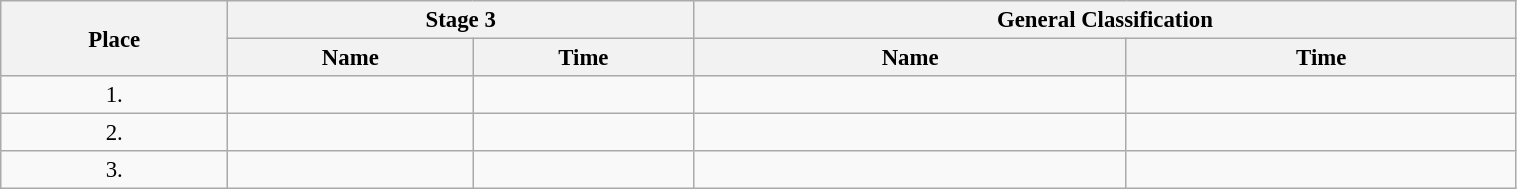<table class=wikitable style="font-size:95%" width="80%">
<tr>
<th rowspan="2">Place</th>
<th colspan="2">Stage 3</th>
<th colspan="2">General Classification</th>
</tr>
<tr>
<th>Name</th>
<th>Time</th>
<th>Name</th>
<th>Time</th>
</tr>
<tr>
<td align="center">1.</td>
<td></td>
<td></td>
<td></td>
<td></td>
</tr>
<tr>
<td align="center">2.</td>
<td></td>
<td></td>
<td></td>
<td></td>
</tr>
<tr>
<td align="center">3.</td>
<td></td>
<td></td>
<td></td>
<td></td>
</tr>
</table>
